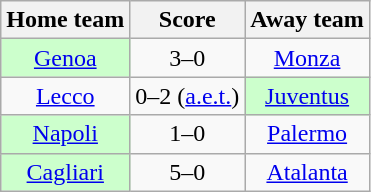<table class="wikitable" style="text-align: center">
<tr>
<th>Home team</th>
<th>Score</th>
<th>Away team</th>
</tr>
<tr>
<td bgcolor="ccffcc"><a href='#'>Genoa</a></td>
<td>3–0</td>
<td><a href='#'>Monza</a></td>
</tr>
<tr>
<td><a href='#'>Lecco</a></td>
<td>0–2 (<a href='#'>a.e.t.</a>)</td>
<td bgcolor="ccffcc"><a href='#'>Juventus</a></td>
</tr>
<tr>
<td bgcolor="ccffcc"><a href='#'>Napoli</a></td>
<td>1–0</td>
<td><a href='#'>Palermo</a></td>
</tr>
<tr>
<td bgcolor="ccffcc"><a href='#'>Cagliari</a></td>
<td>5–0</td>
<td><a href='#'>Atalanta</a></td>
</tr>
</table>
